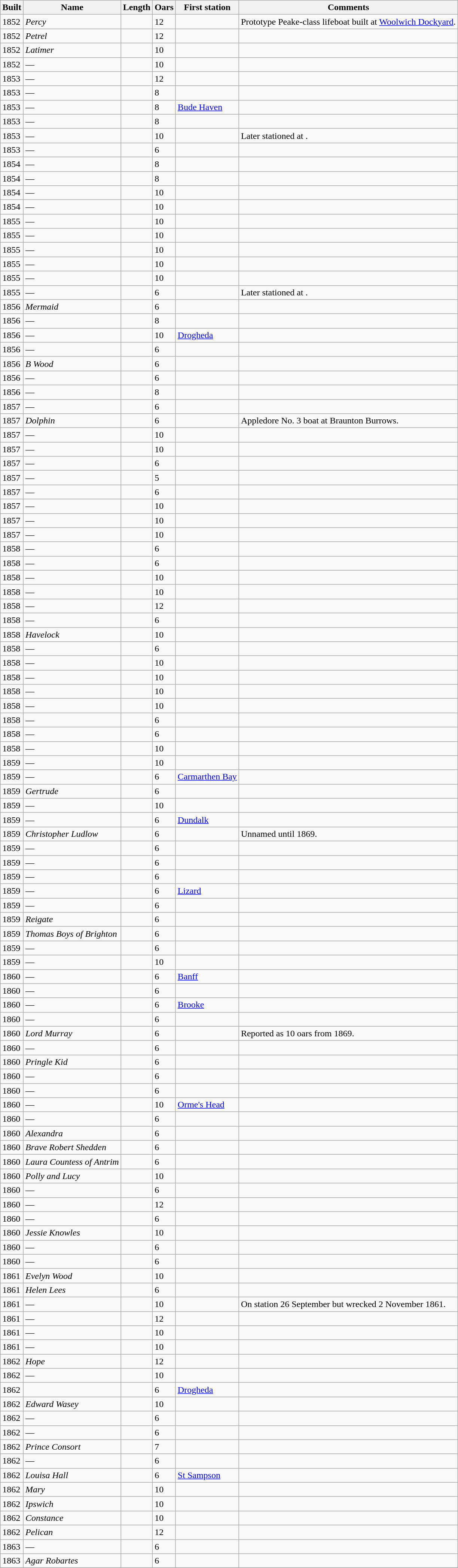<table class="wikitable sortable">
<tr>
<th>Built</th>
<th>Name</th>
<th>Length</th>
<th>Oars</th>
<th>First station</th>
<th class=unsortable>Comments</th>
</tr>
<tr>
<td>1852</td>
<td><em>Percy</em></td>
<td></td>
<td>12</td>
<td></td>
<td>Prototype Peake-class lifeboat built at <a href='#'>Woolwich Dockyard</a>.</td>
</tr>
<tr>
<td>1852</td>
<td><em>Petrel</em></td>
<td></td>
<td>12</td>
<td></td>
<td></td>
</tr>
<tr>
<td>1852</td>
<td><em>Latimer</em></td>
<td></td>
<td>10</td>
<td></td>
<td></td>
</tr>
<tr>
<td>1852</td>
<td>—</td>
<td></td>
<td>10</td>
<td></td>
<td></td>
</tr>
<tr>
<td>1853</td>
<td>—</td>
<td></td>
<td>12</td>
<td></td>
<td></td>
</tr>
<tr>
<td>1853</td>
<td>—</td>
<td></td>
<td>8</td>
<td></td>
<td></td>
</tr>
<tr>
<td>1853</td>
<td>—</td>
<td></td>
<td>8</td>
<td><a href='#'>Bude Haven</a></td>
<td></td>
</tr>
<tr>
<td>1853</td>
<td>—</td>
<td></td>
<td>8</td>
<td></td>
<td></td>
</tr>
<tr>
<td>1853</td>
<td>—</td>
<td></td>
<td>10</td>
<td></td>
<td>Later stationed at .</td>
</tr>
<tr>
<td>1853</td>
<td>—</td>
<td></td>
<td>6</td>
<td></td>
<td></td>
</tr>
<tr>
<td>1854</td>
<td>—</td>
<td></td>
<td>8</td>
<td></td>
<td></td>
</tr>
<tr>
<td>1854</td>
<td>—</td>
<td></td>
<td>8</td>
<td></td>
<td></td>
</tr>
<tr>
<td>1854</td>
<td>—</td>
<td></td>
<td>10</td>
<td></td>
<td></td>
</tr>
<tr>
<td>1854</td>
<td>—</td>
<td></td>
<td>10</td>
<td></td>
<td></td>
</tr>
<tr>
<td>1855</td>
<td>—</td>
<td></td>
<td>10</td>
<td></td>
<td></td>
</tr>
<tr>
<td>1855</td>
<td>—</td>
<td></td>
<td>10</td>
<td></td>
<td></td>
</tr>
<tr>
<td>1855</td>
<td>—</td>
<td></td>
<td>10</td>
<td></td>
<td></td>
</tr>
<tr>
<td>1855</td>
<td>—</td>
<td></td>
<td>10</td>
<td></td>
<td></td>
</tr>
<tr>
<td>1855</td>
<td>—</td>
<td></td>
<td>10</td>
<td></td>
<td></td>
</tr>
<tr>
<td>1855</td>
<td>—</td>
<td></td>
<td>6</td>
<td></td>
<td>Later stationed at .</td>
</tr>
<tr>
<td>1856</td>
<td><em>Mermaid</em></td>
<td></td>
<td>6</td>
<td></td>
<td></td>
</tr>
<tr>
<td>1856</td>
<td>—</td>
<td></td>
<td>8</td>
<td></td>
<td></td>
</tr>
<tr>
<td>1856</td>
<td>—</td>
<td></td>
<td>10</td>
<td><a href='#'>Drogheda</a></td>
<td></td>
</tr>
<tr>
<td>1856</td>
<td>—</td>
<td></td>
<td>6</td>
<td></td>
<td></td>
</tr>
<tr>
<td>1856</td>
<td><em>B Wood</em></td>
<td></td>
<td>6</td>
<td></td>
<td></td>
</tr>
<tr>
<td>1856</td>
<td>—</td>
<td></td>
<td>6</td>
<td></td>
<td></td>
</tr>
<tr>
<td>1856</td>
<td>—</td>
<td></td>
<td>8</td>
<td></td>
<td></td>
</tr>
<tr>
<td>1857</td>
<td>—</td>
<td></td>
<td>6</td>
<td></td>
<td></td>
</tr>
<tr>
<td>1857</td>
<td><em>Dolphin</em></td>
<td></td>
<td>6</td>
<td></td>
<td>Appledore No. 3 boat at Braunton Burrows.</td>
</tr>
<tr>
<td>1857</td>
<td>—</td>
<td></td>
<td>10</td>
<td></td>
<td></td>
</tr>
<tr>
<td>1857</td>
<td>—</td>
<td></td>
<td>10</td>
<td></td>
<td></td>
</tr>
<tr>
<td>1857</td>
<td>—</td>
<td></td>
<td>6</td>
<td></td>
<td></td>
</tr>
<tr>
<td>1857</td>
<td>—</td>
<td></td>
<td>5</td>
<td></td>
<td></td>
</tr>
<tr>
<td>1857</td>
<td>—</td>
<td></td>
<td>6</td>
<td></td>
<td></td>
</tr>
<tr>
<td>1857</td>
<td>—</td>
<td></td>
<td>10</td>
<td></td>
<td></td>
</tr>
<tr>
<td>1857</td>
<td>—</td>
<td></td>
<td>10</td>
<td></td>
<td></td>
</tr>
<tr>
<td>1857</td>
<td>—</td>
<td></td>
<td>10</td>
<td></td>
<td></td>
</tr>
<tr>
<td>1858</td>
<td>—</td>
<td></td>
<td>6</td>
<td></td>
<td></td>
</tr>
<tr>
<td>1858</td>
<td>—</td>
<td></td>
<td>6</td>
<td></td>
<td></td>
</tr>
<tr>
<td>1858</td>
<td>—</td>
<td></td>
<td>10</td>
<td></td>
<td></td>
</tr>
<tr>
<td>1858</td>
<td>—</td>
<td></td>
<td>10</td>
<td></td>
<td></td>
</tr>
<tr>
<td>1858</td>
<td>—</td>
<td></td>
<td>12</td>
<td></td>
<td></td>
</tr>
<tr>
<td>1858</td>
<td>—</td>
<td></td>
<td>6</td>
<td></td>
<td></td>
</tr>
<tr>
<td>1858</td>
<td><em>Havelock</em></td>
<td></td>
<td>10</td>
<td></td>
<td></td>
</tr>
<tr>
<td>1858</td>
<td>—</td>
<td></td>
<td>6</td>
<td></td>
<td></td>
</tr>
<tr>
<td>1858</td>
<td>—</td>
<td></td>
<td>10</td>
<td></td>
<td></td>
</tr>
<tr>
<td>1858</td>
<td>—</td>
<td></td>
<td>10</td>
<td></td>
<td></td>
</tr>
<tr>
<td>1858</td>
<td>—</td>
<td></td>
<td>10</td>
<td></td>
<td></td>
</tr>
<tr>
<td>1858</td>
<td>—</td>
<td></td>
<td>10</td>
<td></td>
<td></td>
</tr>
<tr>
<td>1858</td>
<td>—</td>
<td></td>
<td>6</td>
<td></td>
<td></td>
</tr>
<tr>
<td>1858</td>
<td>—</td>
<td></td>
<td>6</td>
<td></td>
<td></td>
</tr>
<tr>
<td>1858</td>
<td>—</td>
<td></td>
<td>10</td>
<td></td>
<td></td>
</tr>
<tr>
<td>1859</td>
<td>—</td>
<td></td>
<td>10</td>
<td></td>
<td></td>
</tr>
<tr>
<td>1859</td>
<td>—</td>
<td></td>
<td>6</td>
<td><a href='#'>Carmarthen Bay</a></td>
<td></td>
</tr>
<tr>
<td>1859</td>
<td><em>Gertrude</em></td>
<td></td>
<td>6</td>
<td></td>
<td></td>
</tr>
<tr>
<td>1859</td>
<td>—</td>
<td></td>
<td>10</td>
<td></td>
<td></td>
</tr>
<tr>
<td>1859</td>
<td>—</td>
<td></td>
<td>6</td>
<td><a href='#'>Dundalk</a></td>
<td></td>
</tr>
<tr>
<td>1859</td>
<td><em>Christopher Ludlow</em></td>
<td></td>
<td>6</td>
<td></td>
<td>Unnamed until 1869.</td>
</tr>
<tr>
<td>1859</td>
<td>—</td>
<td></td>
<td>6</td>
<td></td>
<td></td>
</tr>
<tr>
<td>1859</td>
<td>—</td>
<td></td>
<td>6</td>
<td></td>
<td></td>
</tr>
<tr>
<td>1859</td>
<td>—</td>
<td></td>
<td>6</td>
<td></td>
<td></td>
</tr>
<tr>
<td>1859</td>
<td>—</td>
<td></td>
<td>6</td>
<td><a href='#'>Lizard</a></td>
<td></td>
</tr>
<tr>
<td>1859</td>
<td>—</td>
<td></td>
<td>6</td>
<td></td>
<td></td>
</tr>
<tr>
<td>1859</td>
<td><em>Reigate</em></td>
<td></td>
<td>6</td>
<td></td>
<td></td>
</tr>
<tr>
<td>1859</td>
<td><em>Thomas Boys of Brighton</em></td>
<td></td>
<td>6</td>
<td></td>
<td></td>
</tr>
<tr>
<td>1859</td>
<td>—</td>
<td></td>
<td>6</td>
<td></td>
<td></td>
</tr>
<tr>
<td>1859</td>
<td>—</td>
<td></td>
<td>10</td>
<td></td>
<td></td>
</tr>
<tr>
<td>1860</td>
<td>—</td>
<td></td>
<td>6</td>
<td><a href='#'>Banff</a></td>
<td></td>
</tr>
<tr>
<td>1860</td>
<td>—</td>
<td></td>
<td>6</td>
<td></td>
<td></td>
</tr>
<tr>
<td>1860</td>
<td>—</td>
<td></td>
<td>6</td>
<td><a href='#'>Brooke</a></td>
<td></td>
</tr>
<tr>
<td>1860</td>
<td>—</td>
<td></td>
<td>6</td>
<td></td>
<td></td>
</tr>
<tr>
<td>1860</td>
<td><em>Lord Murray</em></td>
<td></td>
<td>6</td>
<td></td>
<td>Reported as 10 oars from 1869.</td>
</tr>
<tr>
<td>1860</td>
<td>—</td>
<td></td>
<td>6</td>
<td></td>
<td></td>
</tr>
<tr>
<td>1860</td>
<td><em>Pringle Kid</em></td>
<td></td>
<td>6</td>
<td></td>
<td></td>
</tr>
<tr>
<td>1860</td>
<td>—</td>
<td></td>
<td>6</td>
<td></td>
<td></td>
</tr>
<tr>
<td>1860</td>
<td>—</td>
<td></td>
<td>6</td>
<td></td>
<td></td>
</tr>
<tr>
<td>1860</td>
<td>—</td>
<td></td>
<td>10</td>
<td><a href='#'>Orme's Head</a></td>
<td></td>
</tr>
<tr>
<td>1860</td>
<td>—</td>
<td></td>
<td>6</td>
<td></td>
<td></td>
</tr>
<tr>
<td>1860</td>
<td><em>Alexandra</em></td>
<td></td>
<td>6</td>
<td></td>
<td></td>
</tr>
<tr>
<td>1860</td>
<td><em>Brave Robert Shedden</em></td>
<td></td>
<td>6</td>
<td></td>
<td></td>
</tr>
<tr>
<td>1860</td>
<td><em>Laura Countess of Antrim</em></td>
<td></td>
<td>6</td>
<td></td>
<td></td>
</tr>
<tr>
<td>1860</td>
<td><em>Polly and Lucy</em></td>
<td></td>
<td>10</td>
<td></td>
<td></td>
</tr>
<tr>
<td>1860</td>
<td>—</td>
<td></td>
<td>6</td>
<td></td>
<td></td>
</tr>
<tr>
<td>1860</td>
<td>—</td>
<td></td>
<td>12</td>
<td></td>
<td></td>
</tr>
<tr>
<td>1860</td>
<td>—</td>
<td></td>
<td>6</td>
<td></td>
<td></td>
</tr>
<tr>
<td>1860</td>
<td><em>Jessie Knowles</em></td>
<td></td>
<td>10</td>
<td></td>
<td></td>
</tr>
<tr>
<td>1860</td>
<td>—</td>
<td></td>
<td>6</td>
<td></td>
<td></td>
</tr>
<tr>
<td>1860</td>
<td>—</td>
<td></td>
<td>6</td>
<td></td>
<td></td>
</tr>
<tr>
<td>1861</td>
<td><em>Evelyn Wood</em></td>
<td></td>
<td>10</td>
<td></td>
<td></td>
</tr>
<tr>
<td>1861</td>
<td><em>Helen Lees</em></td>
<td></td>
<td>6</td>
<td></td>
<td></td>
</tr>
<tr>
<td>1861</td>
<td>—</td>
<td></td>
<td>10</td>
<td></td>
<td>On station 26 September but wrecked 2 November 1861.</td>
</tr>
<tr>
<td>1861</td>
<td>—</td>
<td></td>
<td>12</td>
<td></td>
<td></td>
</tr>
<tr>
<td>1861</td>
<td>—</td>
<td></td>
<td>10</td>
<td></td>
<td></td>
</tr>
<tr>
<td>1861</td>
<td>—</td>
<td></td>
<td>10</td>
<td></td>
<td></td>
</tr>
<tr>
<td>1862</td>
<td><em>Hope</em></td>
<td></td>
<td>12</td>
<td></td>
<td></td>
</tr>
<tr>
<td>1862</td>
<td>—</td>
<td></td>
<td>10</td>
<td></td>
<td></td>
</tr>
<tr>
<td>1862</td>
<td><em></em></td>
<td></td>
<td>6</td>
<td><a href='#'>Drogheda</a></td>
<td></td>
</tr>
<tr>
<td>1862</td>
<td><em>Edward Wasey</em></td>
<td></td>
<td>10</td>
<td></td>
<td></td>
</tr>
<tr>
<td>1862</td>
<td>—</td>
<td></td>
<td>6</td>
<td></td>
<td></td>
</tr>
<tr>
<td>1862</td>
<td>—</td>
<td></td>
<td>6</td>
<td></td>
<td></td>
</tr>
<tr>
<td>1862</td>
<td><em>Prince Consort</em></td>
<td></td>
<td>7</td>
<td></td>
<td></td>
</tr>
<tr>
<td>1862</td>
<td>—</td>
<td></td>
<td>6</td>
<td></td>
<td></td>
</tr>
<tr>
<td>1862</td>
<td><em>Louisa Hall</em></td>
<td></td>
<td>6</td>
<td><a href='#'>St Sampson</a></td>
<td></td>
</tr>
<tr>
<td>1862</td>
<td><em>Mary</em></td>
<td></td>
<td>10</td>
<td></td>
<td></td>
</tr>
<tr>
<td>1862</td>
<td><em>Ipswich</em></td>
<td></td>
<td>10</td>
<td></td>
<td></td>
</tr>
<tr>
<td>1862</td>
<td><em>Constance</em></td>
<td></td>
<td>10</td>
<td></td>
<td></td>
</tr>
<tr>
<td>1862</td>
<td><em>Pelican</em></td>
<td></td>
<td>12</td>
<td></td>
<td></td>
</tr>
<tr>
<td>1863</td>
<td>—</td>
<td></td>
<td>6</td>
<td></td>
<td></td>
</tr>
<tr>
<td>1863</td>
<td><em>Agar Robartes</em></td>
<td></td>
<td>6</td>
<td></td>
<td></td>
</tr>
<tr>
</tr>
</table>
